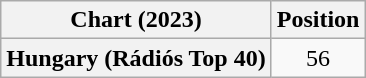<table class="wikitable plainrowheaders" style="text-align:center">
<tr>
<th scope="col">Chart (2023)</th>
<th scope="col">Position</th>
</tr>
<tr>
<th scope="row">Hungary (Rádiós Top 40)</th>
<td>56</td>
</tr>
</table>
